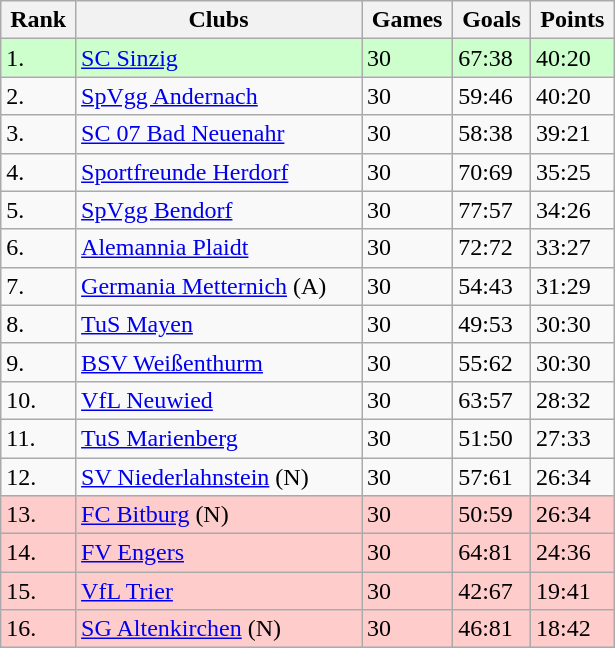<table class="wikitable" style="width:410px;">
<tr>
<th>Rank</th>
<th>Clubs</th>
<th>Games</th>
<th>Goals</th>
<th>Points</th>
</tr>
<tr bgcolor="ccffcc">
<td>1.</td>
<td><a href='#'>SC Sinzig</a></td>
<td>30</td>
<td>67:38</td>
<td>40:20</td>
</tr>
<tr>
<td>2.</td>
<td><a href='#'>SpVgg Andernach</a></td>
<td>30</td>
<td>59:46</td>
<td>40:20</td>
</tr>
<tr>
<td>3.</td>
<td><a href='#'>SC 07 Bad Neuenahr</a></td>
<td>30</td>
<td>58:38</td>
<td>39:21</td>
</tr>
<tr>
<td>4.</td>
<td><a href='#'>Sportfreunde Herdorf</a></td>
<td>30</td>
<td>70:69</td>
<td>35:25</td>
</tr>
<tr>
<td>5.</td>
<td><a href='#'>SpVgg Bendorf</a></td>
<td>30</td>
<td>77:57</td>
<td>34:26</td>
</tr>
<tr>
<td>6.</td>
<td><a href='#'>Alemannia Plaidt</a></td>
<td>30</td>
<td>72:72</td>
<td>33:27</td>
</tr>
<tr>
<td>7.</td>
<td><a href='#'>Germania Metternich</a> (A)</td>
<td>30</td>
<td>54:43</td>
<td>31:29</td>
</tr>
<tr>
<td>8.</td>
<td><a href='#'>TuS Mayen</a></td>
<td>30</td>
<td>49:53</td>
<td>30:30</td>
</tr>
<tr>
<td>9.</td>
<td><a href='#'>BSV Weißenthurm</a></td>
<td>30</td>
<td>55:62</td>
<td>30:30</td>
</tr>
<tr>
<td>10.</td>
<td><a href='#'>VfL Neuwied</a></td>
<td>30</td>
<td>63:57</td>
<td>28:32</td>
</tr>
<tr>
<td>11.</td>
<td><a href='#'>TuS Marienberg</a></td>
<td>30</td>
<td>51:50</td>
<td>27:33</td>
</tr>
<tr>
<td>12.</td>
<td><a href='#'>SV Niederlahnstein</a> (N)</td>
<td>30</td>
<td>57:61</td>
<td>26:34</td>
</tr>
<tr bgcolor="#ffcccc">
<td>13.</td>
<td><a href='#'>FC Bitburg</a> (N)</td>
<td>30</td>
<td>50:59</td>
<td>26:34</td>
</tr>
<tr bgcolor="#ffcccc">
<td>14.</td>
<td><a href='#'>FV Engers</a></td>
<td>30</td>
<td>64:81</td>
<td>24:36</td>
</tr>
<tr bgcolor="#ffcccc">
<td>15.</td>
<td><a href='#'>VfL Trier</a></td>
<td>30</td>
<td>42:67</td>
<td>19:41</td>
</tr>
<tr bgcolor="#ffcccc">
<td>16.</td>
<td><a href='#'>SG Altenkirchen</a> (N)</td>
<td>30</td>
<td>46:81</td>
<td>18:42</td>
</tr>
</table>
